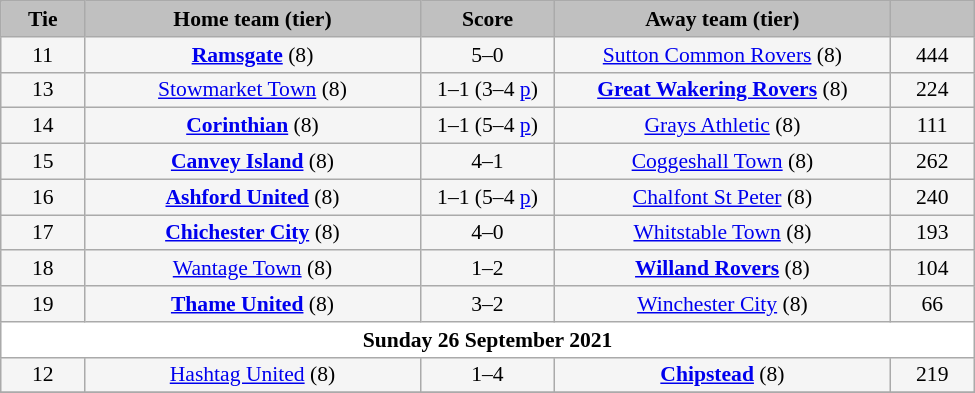<table class="wikitable" style="width: 650px; height:50px; background:WhiteSmoke; text-align:center; font-size:90%">
<tr>
<td scope="col" style="width:  7.50%; background:silver;"><strong>Tie</strong></td>
<td scope="col" style="width: 30.00%; background:silver;"><strong>Home team (tier)</strong></td>
<td scope="col" style="width: 12.00%; background:silver;"><strong>Score</strong></td>
<td scope="col" style="width: 30.00%; background:silver;"><strong>Away team (tier)</strong></td>
<td scope="col" style="width:  7.50%; background:silver;"><strong></strong></td>
</tr>
<tr>
<td>11</td>
<td><strong><a href='#'>Ramsgate</a></strong> (8)</td>
<td>5–0</td>
<td><a href='#'>Sutton Common Rovers</a> (8)</td>
<td>444</td>
</tr>
<tr>
<td>13</td>
<td><a href='#'>Stowmarket Town</a> (8)</td>
<td>1–1 (3–4 <a href='#'>p</a>)</td>
<td><strong><a href='#'>Great Wakering Rovers</a></strong> (8)</td>
<td>224</td>
</tr>
<tr>
<td>14</td>
<td><strong><a href='#'>Corinthian</a></strong> (8)</td>
<td>1–1 (5–4 <a href='#'>p</a>)</td>
<td><a href='#'>Grays Athletic</a> (8)</td>
<td>111</td>
</tr>
<tr>
<td>15</td>
<td><strong><a href='#'>Canvey Island</a></strong> (8)</td>
<td>4–1</td>
<td><a href='#'>Coggeshall Town</a> (8)</td>
<td>262</td>
</tr>
<tr>
<td>16</td>
<td><strong><a href='#'>Ashford United</a></strong> (8)</td>
<td>1–1 (5–4 <a href='#'>p</a>)</td>
<td><a href='#'>Chalfont St Peter</a> (8)</td>
<td>240</td>
</tr>
<tr>
<td>17</td>
<td><strong><a href='#'>Chichester City</a></strong> (8)</td>
<td>4–0</td>
<td><a href='#'>Whitstable Town</a> (8)</td>
<td>193</td>
</tr>
<tr>
<td>18</td>
<td><a href='#'>Wantage Town</a> (8)</td>
<td>1–2</td>
<td><strong><a href='#'>Willand Rovers</a></strong> (8)</td>
<td>104</td>
</tr>
<tr>
<td>19</td>
<td><strong><a href='#'>Thame United</a></strong> (8)</td>
<td>3–2</td>
<td><a href='#'>Winchester City</a> (8)</td>
<td>66</td>
</tr>
<tr>
<td colspan="5" style= background:White><strong>Sunday 26 September 2021</strong></td>
</tr>
<tr>
<td>12</td>
<td><a href='#'>Hashtag United</a> (8)</td>
<td>1–4</td>
<td><strong><a href='#'>Chipstead</a></strong> (8)</td>
<td>219</td>
</tr>
<tr>
</tr>
</table>
